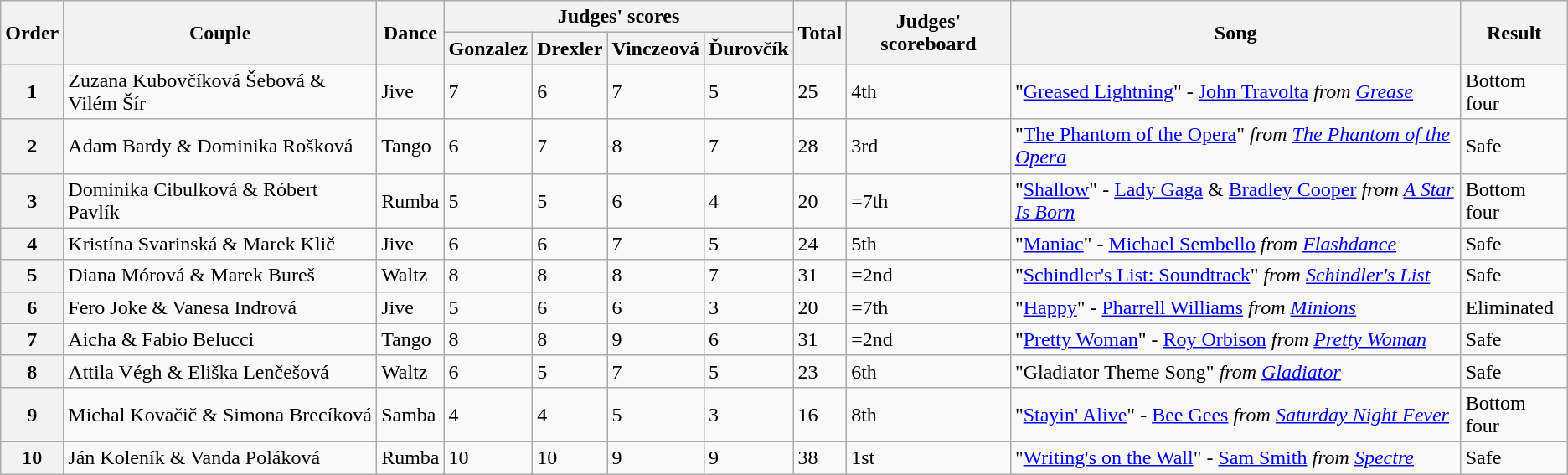<table class="wikitable">
<tr>
<th rowspan="2">Order</th>
<th rowspan="2">Couple</th>
<th rowspan="2">Dance</th>
<th colspan="4">Judges' scores</th>
<th rowspan="2">Total</th>
<th rowspan="2">Judges' scoreboard</th>
<th rowspan="2">Song</th>
<th rowspan="2">Result</th>
</tr>
<tr>
<th>Gonzalez</th>
<th>Drexler</th>
<th>Vinczeová</th>
<th>Ďurovčík</th>
</tr>
<tr>
<th>1</th>
<td>Zuzana Kubovčíková Šebová & Vilém Šír</td>
<td>Jive</td>
<td>7</td>
<td>6</td>
<td>7</td>
<td>5</td>
<td>25</td>
<td>4th</td>
<td>"<a href='#'>Greased Lightning</a>" - <a href='#'>John Travolta</a> <em>from <a href='#'>Grease</a></em></td>
<td>Bottom four</td>
</tr>
<tr>
<th>2</th>
<td>Adam Bardy & Dominika Rošková</td>
<td>Tango</td>
<td>6</td>
<td>7</td>
<td>8</td>
<td>7</td>
<td>28</td>
<td>3rd</td>
<td>"<a href='#'>The Phantom of the Opera</a>" <em>from <a href='#'>The Phantom of the Opera</a></em></td>
<td>Safe</td>
</tr>
<tr>
<th>3</th>
<td>Dominika Cibulková & Róbert Pavlík</td>
<td>Rumba</td>
<td>5</td>
<td>5</td>
<td>6</td>
<td>4</td>
<td>20</td>
<td>=7th</td>
<td>"<a href='#'>Shallow</a>" - <a href='#'>Lady Gaga</a> & <a href='#'>Bradley Cooper</a> <em>from <a href='#'>A Star Is Born</a></em></td>
<td>Bottom four</td>
</tr>
<tr>
<th>4</th>
<td>Kristína Svarinská & Marek Klič</td>
<td>Jive</td>
<td>6</td>
<td>6</td>
<td>7</td>
<td>5</td>
<td>24</td>
<td>5th</td>
<td>"<a href='#'>Maniac</a>" - <a href='#'>Michael Sembello</a> <em>from <a href='#'>Flashdance</a></em></td>
<td>Safe</td>
</tr>
<tr>
<th>5</th>
<td>Diana Mórová & Marek Bureš</td>
<td>Waltz</td>
<td>8</td>
<td>8</td>
<td>8</td>
<td>7</td>
<td>31</td>
<td>=2nd</td>
<td>"<a href='#'>Schindler's List: Soundtrack</a>" <em>from <a href='#'>Schindler's List</a></em></td>
<td>Safe</td>
</tr>
<tr>
<th>6</th>
<td>Fero Joke & Vanesa Indrová</td>
<td>Jive</td>
<td>5</td>
<td>6</td>
<td>6</td>
<td>3</td>
<td>20</td>
<td>=7th</td>
<td>"<a href='#'>Happy</a>" - <a href='#'>Pharrell Williams</a> <em>from <a href='#'>Minions</a></em></td>
<td>Eliminated</td>
</tr>
<tr>
<th>7</th>
<td>Aicha & Fabio Belucci</td>
<td>Tango</td>
<td>8</td>
<td>8</td>
<td>9</td>
<td>6</td>
<td>31</td>
<td>=2nd</td>
<td>"<a href='#'>Pretty Woman</a>" - <a href='#'>Roy Orbison</a> <em>from <a href='#'>Pretty Woman</a></em></td>
<td>Safe</td>
</tr>
<tr>
<th>8</th>
<td>Attila Végh & Eliška Lenčešová</td>
<td>Waltz</td>
<td>6</td>
<td>5</td>
<td>7</td>
<td>5</td>
<td>23</td>
<td>6th</td>
<td>"Gladiator Theme Song" <em>from <a href='#'>Gladiator</a></em></td>
<td>Safe</td>
</tr>
<tr>
<th>9</th>
<td>Michal Kovačič & Simona Brecíková</td>
<td>Samba</td>
<td>4</td>
<td>4</td>
<td>5</td>
<td>3</td>
<td>16</td>
<td>8th</td>
<td>"<a href='#'>Stayin' Alive</a>" - <a href='#'>Bee Gees</a> <em>from <a href='#'>Saturday Night Fever</a></em></td>
<td>Bottom four</td>
</tr>
<tr>
<th>10</th>
<td>Ján Koleník & Vanda Poláková</td>
<td>Rumba</td>
<td>10</td>
<td>10</td>
<td>9</td>
<td>9</td>
<td>38</td>
<td>1st</td>
<td>"<a href='#'>Writing's on the Wall</a>" - <a href='#'>Sam Smith</a> <em>from <a href='#'>Spectre</a></em></td>
<td>Safe</td>
</tr>
</table>
